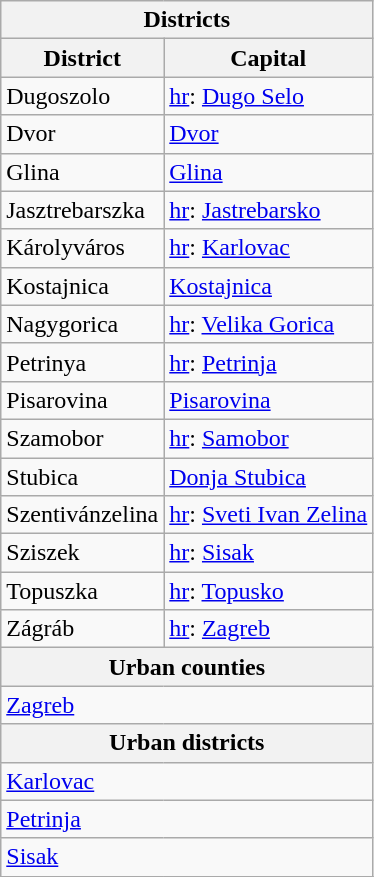<table class="wikitable">
<tr>
<th colspan=2>Districts</th>
</tr>
<tr>
<th>District</th>
<th>Capital</th>
</tr>
<tr>
<td>Dugoszolo</td>
<td><a href='#'>hr</a>: <a href='#'>Dugo Selo</a></td>
</tr>
<tr>
<td>Dvor</td>
<td><a href='#'>Dvor</a></td>
</tr>
<tr>
<td>Glina</td>
<td><a href='#'>Glina</a></td>
</tr>
<tr>
<td>Jasztrebarszka</td>
<td><a href='#'>hr</a>: <a href='#'>Jastrebarsko</a></td>
</tr>
<tr>
<td>Károlyváros</td>
<td><a href='#'>hr</a>: <a href='#'>Karlovac</a></td>
</tr>
<tr>
<td>Kostajnica</td>
<td><a href='#'>Kostajnica</a></td>
</tr>
<tr>
<td>Nagygorica</td>
<td><a href='#'>hr</a>: <a href='#'>Velika Gorica</a></td>
</tr>
<tr>
<td>Petrinya</td>
<td><a href='#'>hr</a>: <a href='#'>Petrinja</a></td>
</tr>
<tr>
<td>Pisarovina</td>
<td><a href='#'>Pisarovina</a></td>
</tr>
<tr>
<td>Szamobor</td>
<td><a href='#'>hr</a>: <a href='#'>Samobor</a></td>
</tr>
<tr>
<td>Stubica</td>
<td><a href='#'>Donja Stubica</a></td>
</tr>
<tr>
<td>Szentivánzelina</td>
<td><a href='#'>hr</a>: <a href='#'>Sveti Ivan Zelina</a></td>
</tr>
<tr>
<td>Sziszek</td>
<td><a href='#'>hr</a>: <a href='#'>Sisak</a></td>
</tr>
<tr>
<td>Topuszka</td>
<td><a href='#'>hr</a>: <a href='#'>Topusko</a></td>
</tr>
<tr>
<td>Zágráb</td>
<td><a href='#'>hr</a>: <a href='#'>Zagreb</a></td>
</tr>
<tr>
<th colspan=2>Urban counties</th>
</tr>
<tr>
<td colspan=2><a href='#'>Zagreb</a></td>
</tr>
<tr>
<th colspan=2>Urban districts</th>
</tr>
<tr>
<td colspan=2><a href='#'>Karlovac</a></td>
</tr>
<tr>
<td colspan=2><a href='#'>Petrinja</a></td>
</tr>
<tr>
<td colspan=2><a href='#'>Sisak</a></td>
</tr>
<tr>
</tr>
</table>
